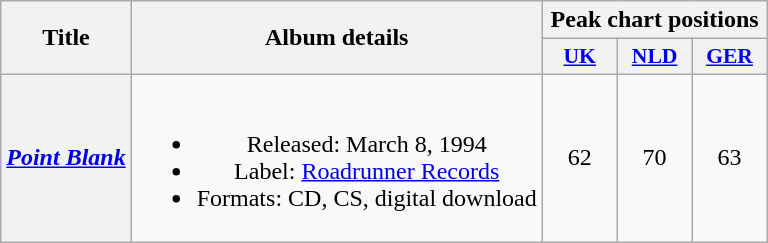<table class="wikitable plainrowheaders" style="text-align:center;">
<tr>
<th scope="col" rowspan="2">Title</th>
<th scope="col" rowspan="2">Album details</th>
<th scope="col" colspan="3">Peak chart positions</th>
</tr>
<tr>
<th scope="col" style="width:3em;font-size:90%;"><a href='#'>UK</a><br></th>
<th scope="col" style="width:3em;font-size:90%;"><a href='#'>NLD</a><br></th>
<th scope="col" style="width:3em;font-size:90%;"><a href='#'>GER</a><br></th>
</tr>
<tr>
<th scope="row"><em><a href='#'>Point Blank</a></em></th>
<td><br><ul><li>Released: March 8, 1994</li><li>Label: <a href='#'>Roadrunner Records</a></li><li>Formats: CD, CS, digital download</li></ul></td>
<td>62</td>
<td>70</td>
<td>63</td>
</tr>
</table>
